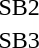<table>
<tr>
<td>SB2</td>
<td></td>
<td></td>
<td></td>
</tr>
<tr>
<td>SB3</td>
<td></td>
<td></td>
<td></td>
</tr>
</table>
